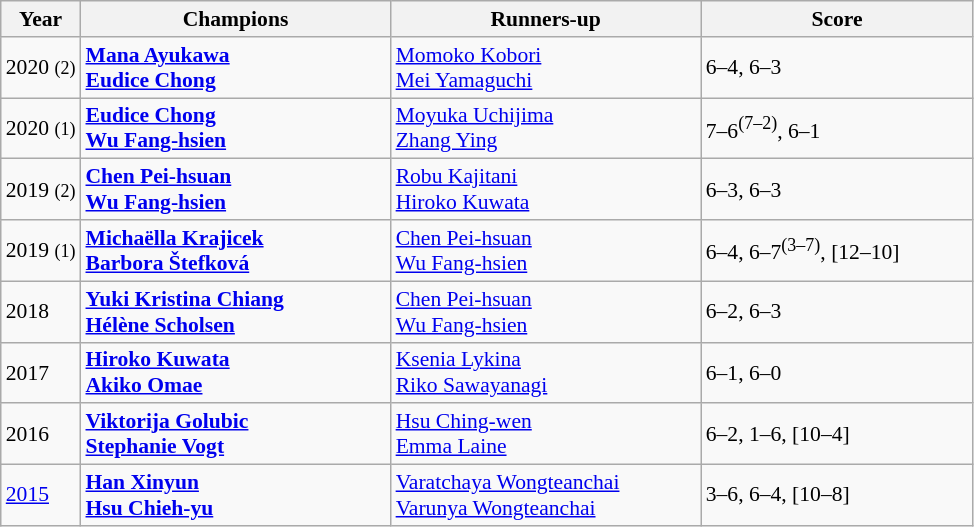<table class="wikitable" style="font-size:90%">
<tr>
<th>Year</th>
<th width="200">Champions</th>
<th width="200">Runners-up</th>
<th width="175">Score</th>
</tr>
<tr>
<td>2020 <small>(2)</small></td>
<td> <strong><a href='#'>Mana Ayukawa</a></strong> <br>  <strong><a href='#'>Eudice Chong</a></strong></td>
<td> <a href='#'>Momoko Kobori</a> <br>  <a href='#'>Mei Yamaguchi</a></td>
<td>6–4, 6–3</td>
</tr>
<tr>
<td>2020 <small>(1)</small></td>
<td> <strong><a href='#'>Eudice Chong</a></strong> <br>  <strong><a href='#'>Wu Fang-hsien</a></strong></td>
<td> <a href='#'>Moyuka Uchijima</a> <br>  <a href='#'>Zhang Ying</a></td>
<td>7–6<sup>(7–2)</sup>, 6–1</td>
</tr>
<tr>
<td>2019 <small>(2)</small></td>
<td> <strong><a href='#'>Chen Pei-hsuan</a></strong> <br>  <strong><a href='#'>Wu Fang-hsien</a></strong></td>
<td> <a href='#'>Robu Kajitani</a> <br>  <a href='#'>Hiroko Kuwata</a></td>
<td>6–3, 6–3</td>
</tr>
<tr>
<td>2019 <small>(1)</small></td>
<td> <strong><a href='#'>Michaëlla Krajicek</a></strong> <br>  <strong><a href='#'>Barbora Štefková</a></strong></td>
<td> <a href='#'>Chen Pei-hsuan</a> <br>  <a href='#'>Wu Fang-hsien</a></td>
<td>6–4, 6–7<sup>(3–7)</sup>, [12–10]</td>
</tr>
<tr>
<td>2018</td>
<td> <strong><a href='#'>Yuki Kristina Chiang</a></strong> <br>  <strong><a href='#'>Hélène Scholsen</a></strong></td>
<td> <a href='#'>Chen Pei-hsuan</a> <br>  <a href='#'>Wu Fang-hsien</a></td>
<td>6–2, 6–3</td>
</tr>
<tr>
<td>2017</td>
<td> <strong><a href='#'>Hiroko Kuwata</a></strong> <br>  <strong><a href='#'>Akiko Omae</a></strong></td>
<td> <a href='#'>Ksenia Lykina</a> <br>  <a href='#'>Riko Sawayanagi</a></td>
<td>6–1, 6–0</td>
</tr>
<tr>
<td>2016</td>
<td> <strong><a href='#'>Viktorija Golubic</a></strong> <br>  <strong><a href='#'>Stephanie Vogt</a></strong></td>
<td> <a href='#'>Hsu Ching-wen</a> <br>  <a href='#'>Emma Laine</a></td>
<td>6–2, 1–6, [10–4]</td>
</tr>
<tr>
<td><a href='#'>2015</a></td>
<td> <strong><a href='#'>Han Xinyun</a></strong> <br>  <strong><a href='#'>Hsu Chieh-yu</a></strong></td>
<td> <a href='#'>Varatchaya Wongteanchai</a> <br>  <a href='#'>Varunya Wongteanchai</a></td>
<td>3–6, 6–4, [10–8]</td>
</tr>
</table>
